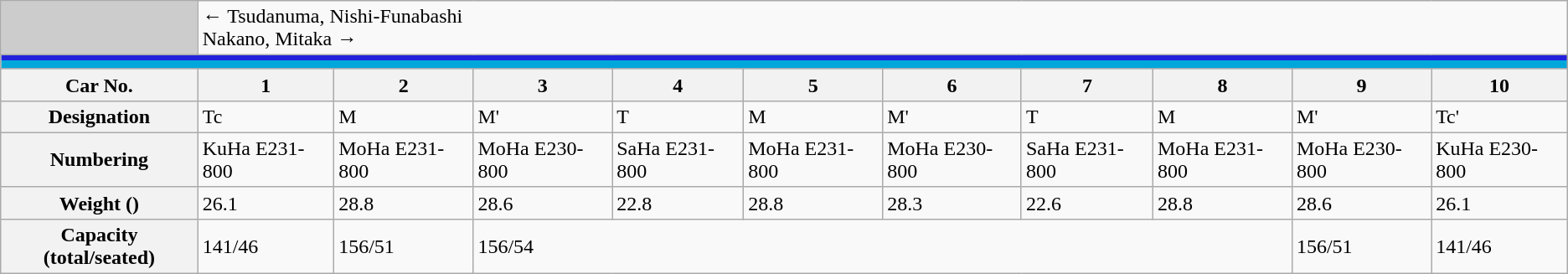<table class="wikitable">
<tr>
<td style="background-color:#ccc;"> </td>
<td colspan="10"><div>← Tsudanuma, Nishi-Funabashi</div><div>Nakano, Mitaka →</div></td>
</tr>
<tr style="line-height: 3.3px; background-color: #2222DD;">
<td colspan="11" style="padding:0; border:0;"> </td>
</tr>
<tr style="line-height: 6.7px; background-color: #00A7DB;">
<td colspan="11" style="padding:0; border:0;"> </td>
</tr>
<tr>
<th>Car No.</th>
<th>1</th>
<th>2</th>
<th>3</th>
<th>4</th>
<th>5</th>
<th>6</th>
<th>7</th>
<th>8</th>
<th>9</th>
<th>10</th>
</tr>
<tr>
<th>Designation</th>
<td>Tc</td>
<td>M</td>
<td>M'</td>
<td>T</td>
<td>M</td>
<td>M'</td>
<td>T</td>
<td>M</td>
<td>M'</td>
<td>Tc'</td>
</tr>
<tr>
<th>Numbering</th>
<td>KuHa E231-800</td>
<td>MoHa E231-800</td>
<td>MoHa E230-800</td>
<td>SaHa E231-800</td>
<td>MoHa E231-800</td>
<td>MoHa E230-800</td>
<td>SaHa E231-800</td>
<td>MoHa E231-800</td>
<td>MoHa E230-800</td>
<td>KuHa E230-800</td>
</tr>
<tr>
<th>Weight ()</th>
<td>26.1</td>
<td>28.8</td>
<td>28.6</td>
<td>22.8</td>
<td>28.8</td>
<td>28.3</td>
<td>22.6</td>
<td>28.8</td>
<td>28.6</td>
<td>26.1</td>
</tr>
<tr>
<th>Capacity (total/seated)</th>
<td>141/46</td>
<td>156/51</td>
<td colspan="6">156/54</td>
<td>156/51</td>
<td>141/46</td>
</tr>
</table>
